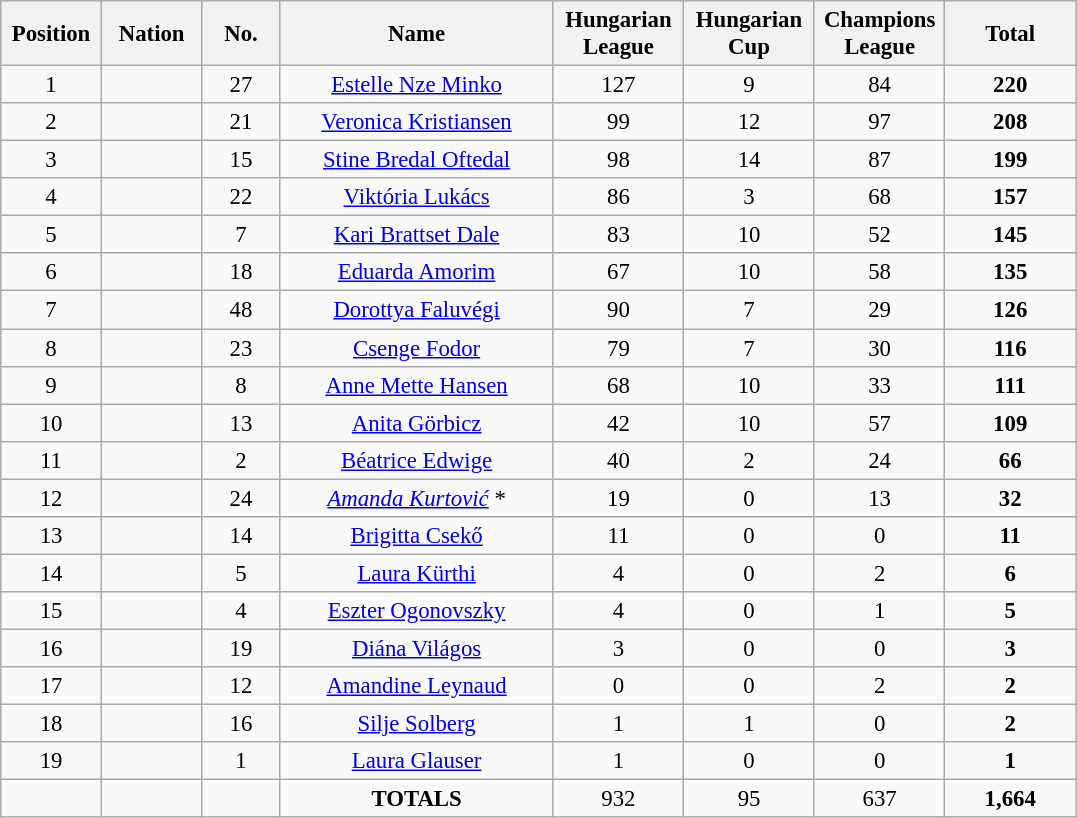<table class="wikitable" style="font-size: 95%; text-align: center">
<tr>
<th width=60>Position</th>
<th width=60>Nation</th>
<th width=45>No.</th>
<th width=175>Name</th>
<th width=80>Hungarian League</th>
<th width=80>Hungarian Cup</th>
<th width=80>Champions League</th>
<th width=80>Total</th>
</tr>
<tr>
<td>1</td>
<td></td>
<td>27</td>
<td><a href='#'>Estelle Nze Minko</a></td>
<td>127</td>
<td>9</td>
<td>84</td>
<td><strong>220</strong></td>
</tr>
<tr>
<td>2</td>
<td></td>
<td>21</td>
<td><a href='#'>Veronica Kristiansen</a></td>
<td>99</td>
<td>12</td>
<td>97</td>
<td><strong>208</strong></td>
</tr>
<tr>
<td>3</td>
<td></td>
<td>15</td>
<td><a href='#'>Stine Bredal Oftedal</a></td>
<td>98</td>
<td>14</td>
<td>87</td>
<td><strong>199</strong></td>
</tr>
<tr>
<td>4</td>
<td></td>
<td>22</td>
<td><a href='#'>Viktória Lukács</a></td>
<td>86</td>
<td>3</td>
<td>68</td>
<td><strong>157</strong></td>
</tr>
<tr>
<td>5</td>
<td></td>
<td>7</td>
<td><a href='#'>Kari Brattset Dale</a></td>
<td>83</td>
<td>10</td>
<td>52</td>
<td><strong>145</strong></td>
</tr>
<tr>
<td>6</td>
<td></td>
<td>18</td>
<td><a href='#'>Eduarda Amorim</a></td>
<td>67</td>
<td>10</td>
<td>58</td>
<td><strong>135</strong></td>
</tr>
<tr>
<td>7</td>
<td></td>
<td>48</td>
<td><a href='#'>Dorottya Faluvégi</a></td>
<td>90</td>
<td>7</td>
<td>29</td>
<td><strong>126</strong></td>
</tr>
<tr>
<td>8</td>
<td></td>
<td>23</td>
<td><a href='#'>Csenge Fodor</a></td>
<td>79</td>
<td>7</td>
<td>30</td>
<td><strong>116</strong></td>
</tr>
<tr>
<td>9</td>
<td></td>
<td>8</td>
<td><a href='#'>Anne Mette Hansen</a></td>
<td>68</td>
<td>10</td>
<td>33</td>
<td><strong>111</strong></td>
</tr>
<tr>
<td>10</td>
<td></td>
<td>13</td>
<td><a href='#'>Anita Görbicz</a></td>
<td>42</td>
<td>10</td>
<td>57</td>
<td><strong>109</strong></td>
</tr>
<tr>
<td>11</td>
<td></td>
<td>2</td>
<td><a href='#'>Béatrice Edwige</a></td>
<td>40</td>
<td>2</td>
<td>24</td>
<td><strong>66</strong></td>
</tr>
<tr>
<td>12</td>
<td></td>
<td>24</td>
<td><em><a href='#'>Amanda Kurtović</a></em> *</td>
<td>19</td>
<td>0</td>
<td>13</td>
<td><strong>32</strong></td>
</tr>
<tr>
<td>13</td>
<td></td>
<td>14</td>
<td><a href='#'>Brigitta Csekő</a></td>
<td>11</td>
<td>0</td>
<td>0</td>
<td><strong>11</strong></td>
</tr>
<tr>
<td>14</td>
<td></td>
<td>5</td>
<td><a href='#'>Laura Kürthi</a></td>
<td>4</td>
<td>0</td>
<td>2</td>
<td><strong>6</strong></td>
</tr>
<tr>
<td>15</td>
<td></td>
<td>4</td>
<td><a href='#'>Eszter Ogonovszky</a></td>
<td>4</td>
<td>0</td>
<td>1</td>
<td><strong>5</strong></td>
</tr>
<tr>
<td>16</td>
<td></td>
<td>19</td>
<td><a href='#'>Diána Világos</a></td>
<td>3</td>
<td>0</td>
<td>0</td>
<td><strong>3</strong></td>
</tr>
<tr>
<td>17</td>
<td></td>
<td>12</td>
<td><a href='#'>Amandine Leynaud</a></td>
<td>0</td>
<td>0</td>
<td>2</td>
<td><strong>2</strong></td>
</tr>
<tr>
<td>18</td>
<td></td>
<td>16</td>
<td><a href='#'>Silje Solberg</a></td>
<td>1</td>
<td>1</td>
<td>0</td>
<td><strong>2</strong></td>
</tr>
<tr>
<td>19</td>
<td></td>
<td>1</td>
<td><a href='#'>Laura Glauser</a></td>
<td>1</td>
<td>0</td>
<td>0</td>
<td><strong>1</strong></td>
</tr>
<tr>
<td></td>
<td></td>
<td></td>
<td><strong>TOTALS</strong></td>
<td>932</td>
<td>95</td>
<td>637</td>
<td><strong>1,664</strong></td>
</tr>
</table>
